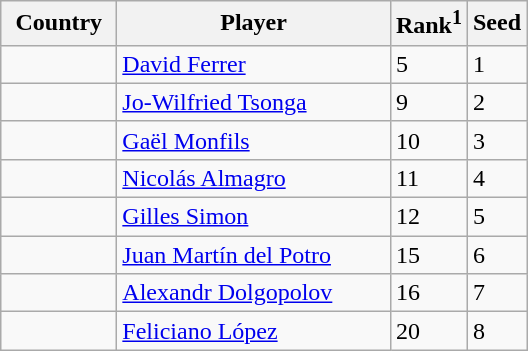<table class="sortable wikitable">
<tr>
<th width="70">Country</th>
<th width="175">Player</th>
<th>Rank<sup>1</sup></th>
<th>Seed</th>
</tr>
<tr>
<td></td>
<td><a href='#'>David Ferrer</a></td>
<td>5</td>
<td>1</td>
</tr>
<tr>
<td></td>
<td><a href='#'>Jo-Wilfried Tsonga</a></td>
<td>9</td>
<td>2</td>
</tr>
<tr>
<td></td>
<td><a href='#'>Gaël Monfils</a></td>
<td>10</td>
<td>3</td>
</tr>
<tr>
<td></td>
<td><a href='#'>Nicolás Almagro</a></td>
<td>11</td>
<td>4</td>
</tr>
<tr>
<td></td>
<td><a href='#'>Gilles Simon</a></td>
<td>12</td>
<td>5</td>
</tr>
<tr>
<td></td>
<td><a href='#'>Juan Martín del Potro</a></td>
<td>15</td>
<td>6</td>
</tr>
<tr>
<td></td>
<td><a href='#'>Alexandr Dolgopolov</a></td>
<td>16</td>
<td>7</td>
</tr>
<tr>
<td></td>
<td><a href='#'>Feliciano López</a></td>
<td>20</td>
<td>8</td>
</tr>
</table>
